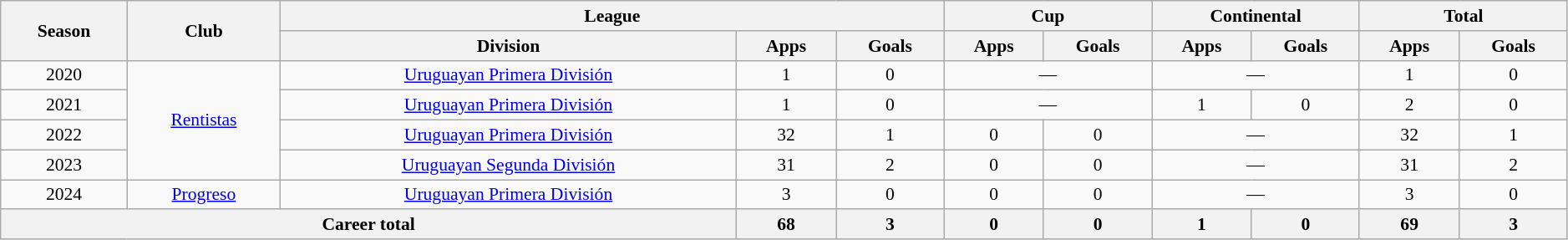<table class="wikitable" style="font-size:90%;width:99%;text-align:center;">
<tr>
<th rowspan="2">Season</th>
<th rowspan="2">Club</th>
<th colspan="3">League</th>
<th colspan="2">Cup</th>
<th colspan="2">Continental</th>
<th colspan="2">Total</th>
</tr>
<tr>
<th>Division</th>
<th>Apps</th>
<th>Goals</th>
<th>Apps</th>
<th>Goals</th>
<th>Apps</th>
<th>Goals</th>
<th>Apps</th>
<th>Goals</th>
</tr>
<tr>
<td>2020</td>
<td rowspan="4"><a href='#'>Rentistas</a></td>
<td><a href='#'>Uruguayan Primera División</a></td>
<td>1</td>
<td>0</td>
<td colspan="2">—</td>
<td colspan="2">—</td>
<td>1</td>
<td>0</td>
</tr>
<tr>
<td>2021</td>
<td><a href='#'>Uruguayan Primera División</a></td>
<td>1</td>
<td>0</td>
<td colspan="2">—</td>
<td>1</td>
<td>0</td>
<td>2</td>
<td>0</td>
</tr>
<tr>
<td>2022</td>
<td><a href='#'>Uruguayan Primera División</a></td>
<td>32</td>
<td>1</td>
<td>0</td>
<td>0</td>
<td colspan="2">—</td>
<td>32</td>
<td>1</td>
</tr>
<tr>
<td>2023</td>
<td><a href='#'>Uruguayan Segunda División</a></td>
<td>31</td>
<td>2</td>
<td>0</td>
<td>0</td>
<td colspan="2">—</td>
<td>31</td>
<td>2</td>
</tr>
<tr>
<td>2024</td>
<td><a href='#'>Progreso</a></td>
<td><a href='#'>Uruguayan Primera División</a></td>
<td>3</td>
<td>0</td>
<td>0</td>
<td>0</td>
<td colspan="2">—</td>
<td>3</td>
<td>0</td>
</tr>
<tr>
<th colspan="3">Career total</th>
<th>68</th>
<th>3</th>
<th>0</th>
<th>0</th>
<th>1</th>
<th>0</th>
<th>69</th>
<th>3</th>
</tr>
</table>
